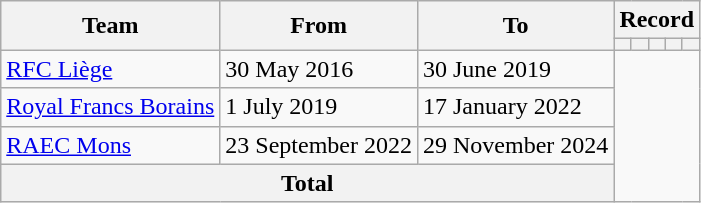<table class="wikitable" style="text-align: center;">
<tr>
<th rowspan="2">Team</th>
<th rowspan="2">From</th>
<th rowspan="2">To</th>
<th colspan="5">Record</th>
</tr>
<tr>
<th></th>
<th></th>
<th></th>
<th></th>
<th></th>
</tr>
<tr>
<td align="left"><a href='#'>RFC Liège</a></td>
<td align="left">30 May 2016</td>
<td align="left">30 June 2019<br></td>
</tr>
<tr>
<td align="left"><a href='#'>Royal Francs Borains</a></td>
<td align="left">1 July 2019</td>
<td align="left">17 January 2022<br></td>
</tr>
<tr>
<td align="left"><a href='#'>RAEC Mons</a></td>
<td align="left">23 September 2022</td>
<td align="left">29 November 2024<br></td>
</tr>
<tr>
<th colspan="3">Total<br></th>
</tr>
</table>
